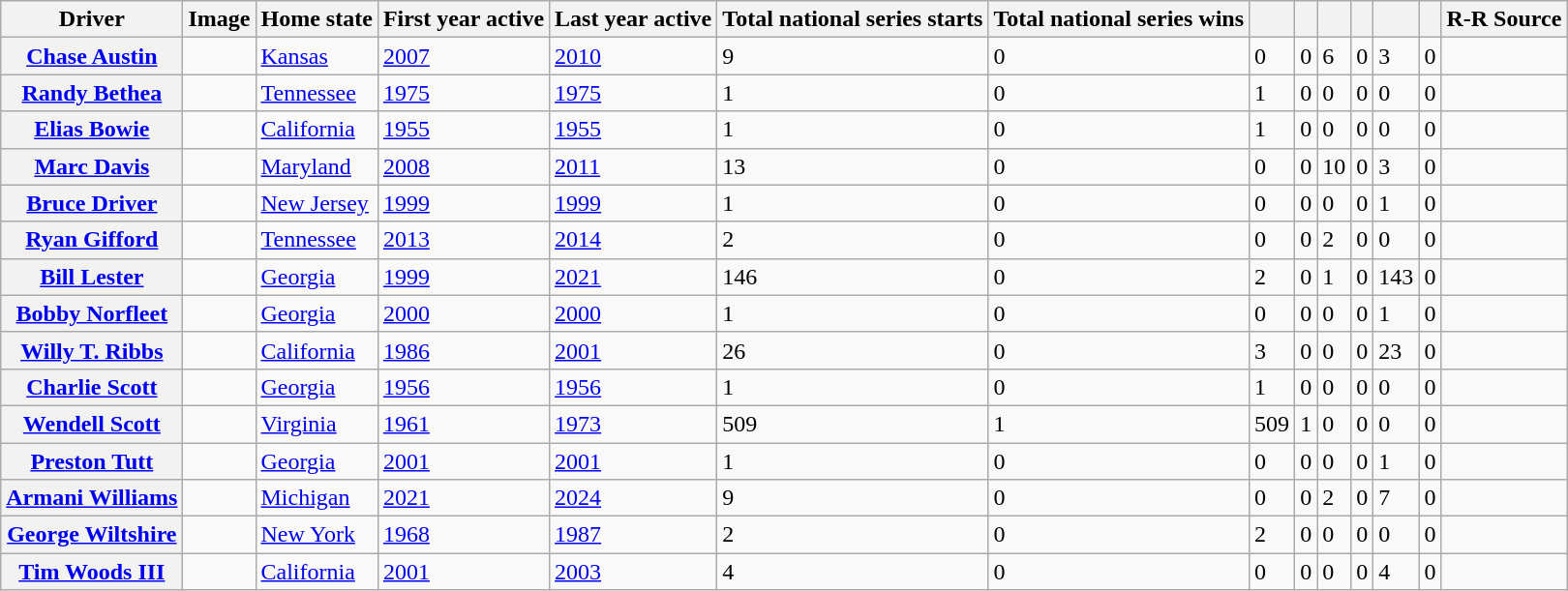<table class="wikitable sortable" style="font-size: 100%;">
<tr>
<th>Driver</th>
<th>Image</th>
<th>Home state</th>
<th>First year active</th>
<th>Last year active</th>
<th>Total national series starts</th>
<th>Total national series wins</th>
<th></th>
<th></th>
<th></th>
<th></th>
<th></th>
<th></th>
<th>R-R Source</th>
</tr>
<tr>
<th><a href='#'>Chase Austin</a></th>
<td></td>
<td> <a href='#'>Kansas</a></td>
<td><a href='#'>2007</a></td>
<td><a href='#'>2010</a></td>
<td>9</td>
<td>0</td>
<td>0</td>
<td>0</td>
<td>6</td>
<td>0</td>
<td>3</td>
<td>0</td>
<td></td>
</tr>
<tr>
<th><a href='#'>Randy Bethea</a></th>
<td></td>
<td> <a href='#'>Tennessee</a></td>
<td><a href='#'>1975</a></td>
<td><a href='#'>1975</a></td>
<td>1</td>
<td>0</td>
<td>1</td>
<td>0</td>
<td>0</td>
<td>0</td>
<td>0</td>
<td>0</td>
<td></td>
</tr>
<tr>
<th><a href='#'>Elias Bowie</a></th>
<td></td>
<td> <a href='#'>California</a></td>
<td><a href='#'>1955</a></td>
<td><a href='#'>1955</a></td>
<td>1</td>
<td>0</td>
<td>1</td>
<td>0</td>
<td>0</td>
<td>0</td>
<td>0</td>
<td>0</td>
<td></td>
</tr>
<tr>
<th><a href='#'>Marc Davis</a></th>
<td></td>
<td> <a href='#'>Maryland</a></td>
<td><a href='#'>2008</a></td>
<td><a href='#'>2011</a></td>
<td>13</td>
<td>0</td>
<td>0</td>
<td>0</td>
<td>10</td>
<td>0</td>
<td>3</td>
<td>0</td>
<td></td>
</tr>
<tr>
<th><a href='#'>Bruce Driver</a></th>
<td></td>
<td> <a href='#'>New Jersey</a></td>
<td><a href='#'>1999</a></td>
<td><a href='#'>1999</a></td>
<td>1</td>
<td>0</td>
<td>0</td>
<td>0</td>
<td>0</td>
<td>0</td>
<td>1</td>
<td>0</td>
<td></td>
</tr>
<tr>
<th><a href='#'>Ryan Gifford</a></th>
<td></td>
<td> <a href='#'>Tennessee</a></td>
<td><a href='#'>2013</a></td>
<td><a href='#'>2014</a></td>
<td>2</td>
<td>0</td>
<td>0</td>
<td>0</td>
<td>2</td>
<td>0</td>
<td>0</td>
<td>0</td>
<td></td>
</tr>
<tr>
<th><a href='#'>Bill Lester</a></th>
<td></td>
<td> <a href='#'>Georgia</a></td>
<td><a href='#'>1999</a></td>
<td><a href='#'>2021</a></td>
<td>146</td>
<td>0</td>
<td>2</td>
<td>0</td>
<td>1</td>
<td>0</td>
<td>143</td>
<td>0</td>
<td></td>
</tr>
<tr>
<th><a href='#'>Bobby Norfleet</a></th>
<td></td>
<td> <a href='#'>Georgia</a></td>
<td><a href='#'>2000</a></td>
<td><a href='#'>2000</a></td>
<td>1</td>
<td>0</td>
<td>0</td>
<td>0</td>
<td>0</td>
<td>0</td>
<td>1</td>
<td>0</td>
<td></td>
</tr>
<tr>
<th><a href='#'>Willy T. Ribbs</a></th>
<td></td>
<td> <a href='#'>California</a></td>
<td><a href='#'>1986</a></td>
<td><a href='#'>2001</a></td>
<td>26</td>
<td>0</td>
<td>3</td>
<td>0</td>
<td>0</td>
<td>0</td>
<td>23</td>
<td>0</td>
<td></td>
</tr>
<tr>
<th><a href='#'>Charlie Scott</a></th>
<td></td>
<td> <a href='#'>Georgia</a></td>
<td><a href='#'>1956</a></td>
<td><a href='#'>1956</a></td>
<td>1</td>
<td>0</td>
<td>1</td>
<td>0</td>
<td>0</td>
<td>0</td>
<td>0</td>
<td>0</td>
<td></td>
</tr>
<tr>
<th><a href='#'>Wendell Scott</a></th>
<td></td>
<td> <a href='#'>Virginia</a></td>
<td><a href='#'>1961</a></td>
<td><a href='#'>1973</a></td>
<td>509</td>
<td>1</td>
<td>509</td>
<td>1</td>
<td>0</td>
<td>0</td>
<td>0</td>
<td>0</td>
<td></td>
</tr>
<tr>
<th><a href='#'>Preston Tutt</a></th>
<td></td>
<td> <a href='#'>Georgia</a></td>
<td><a href='#'>2001</a></td>
<td><a href='#'>2001</a></td>
<td>1</td>
<td>0</td>
<td>0</td>
<td>0</td>
<td>0</td>
<td>0</td>
<td>1</td>
<td>0</td>
<td></td>
</tr>
<tr>
<th><a href='#'>Armani Williams</a></th>
<td></td>
<td> <a href='#'>Michigan</a></td>
<td><a href='#'>2021</a></td>
<td><a href='#'>2024</a></td>
<td>9</td>
<td>0</td>
<td>0</td>
<td>0</td>
<td>2</td>
<td>0</td>
<td>7</td>
<td>0</td>
<td></td>
</tr>
<tr>
<th><a href='#'>George Wiltshire</a></th>
<td></td>
<td> <a href='#'>New York</a></td>
<td><a href='#'>1968</a></td>
<td><a href='#'>1987</a></td>
<td>2</td>
<td>0</td>
<td>2</td>
<td>0</td>
<td>0</td>
<td>0</td>
<td>0</td>
<td>0</td>
<td></td>
</tr>
<tr>
<th><a href='#'>Tim Woods III</a></th>
<td></td>
<td> <a href='#'>California</a></td>
<td><a href='#'>2001</a></td>
<td><a href='#'>2003</a></td>
<td>4</td>
<td>0</td>
<td>0</td>
<td>0</td>
<td>0</td>
<td>0</td>
<td>4</td>
<td>0</td>
<td></td>
</tr>
</table>
